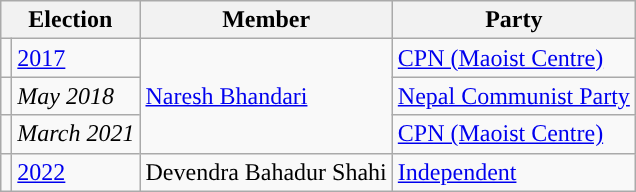<table class="wikitable">
<tr>
<th colspan="2">Election</th>
<th>Member</th>
<th>Party</th>
</tr>
<tr>
<td style="color:inherit;background:"></td>
<td><a href='#'>2017</a></td>
<td rowspan="3"><a href='#'>Naresh Bhandari</a></td>
<td><a href='#'>CPN (Maoist Centre)</a></td>
</tr>
<tr>
<td style="color:inherit;background:"></td>
<td><em>May 2018</em></td>
<td><a href='#'>Nepal Communist Party</a></td>
</tr>
<tr>
<td style="color:inherit;background:"></td>
<td><em>March 2021</em></td>
<td><a href='#'>CPN (Maoist Centre)</a></td>
</tr>
<tr>
<td style="color:inherit;background:"></td>
<td><a href='#'>2022</a></td>
<td>Devendra Bahadur Shahi</td>
<td><a href='#'>Independent</a></td>
</tr>
</table>
